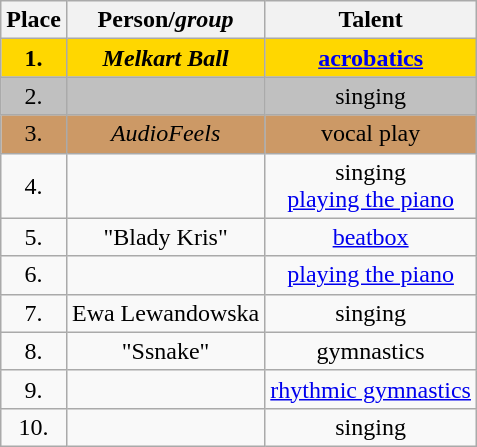<table class="sortable wikitable" style="text-align: center;">
<tr>
<th>Place</th>
<th>Person/<em>group</em></th>
<th>Talent</th>
</tr>
<tr bgcolor=gold>
<td><strong>1.</strong></td>
<td><strong><em>Melkart Ball</em></strong></td>
<td><strong><a href='#'>acrobatics</a></strong></td>
</tr>
<tr bgcolor=silver>
<td>2.</td>
<td></td>
<td>singing</td>
</tr>
<tr bgcolor="#cc9966">
<td>3.</td>
<td><em>AudioFeels</em></td>
<td>vocal play</td>
</tr>
<tr>
<td>4.</td>
<td></td>
<td>singing<br><a href='#'>playing the piano</a></td>
</tr>
<tr>
<td>5.</td>
<td> "Blady Kris"</td>
<td><a href='#'>beatbox</a></td>
</tr>
<tr>
<td>6.</td>
<td></td>
<td><a href='#'>playing the piano</a></td>
</tr>
<tr>
<td>7.</td>
<td>Ewa Lewandowska</td>
<td>singing</td>
</tr>
<tr>
<td>8.</td>
<td> "Ssnake"</td>
<td>gymnastics</td>
</tr>
<tr>
<td>9.</td>
<td></td>
<td><a href='#'>rhythmic gymnastics</a></td>
</tr>
<tr>
<td>10.</td>
<td></td>
<td>singing</td>
</tr>
</table>
